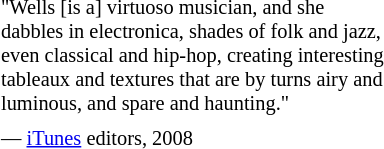<table class="toccolours" style="float:right; margin-left:2em; margin-right:0; font-size:85%; background:offwhite; color:black; width:20em; max-width:40%;" cellspacing="5">
<tr>
<td style="text-align: left;">"Wells [is a] virtuoso musician, and she dabbles in electronica, shades of folk and jazz, even classical and hip-hop, creating interesting tableaux and textures that are by turns airy and luminous, and spare and haunting."</td>
</tr>
<tr>
<td style="text-align: left;">— <a href='#'>iTunes</a> editors, 2008</td>
</tr>
</table>
